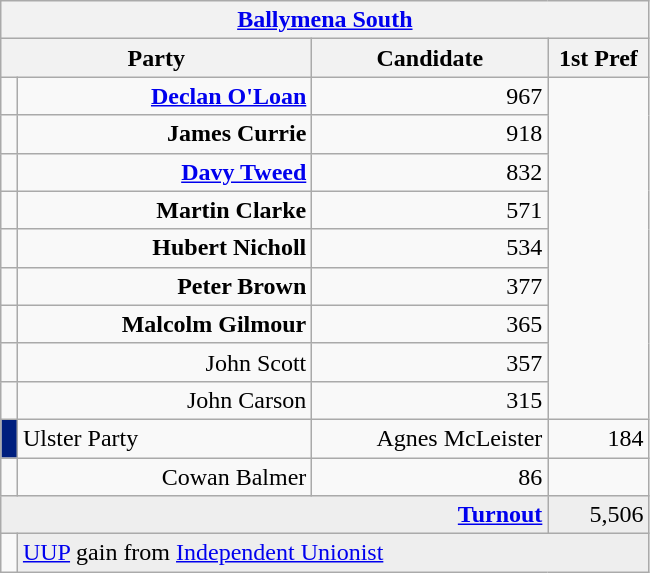<table class="wikitable">
<tr>
<th colspan="4" align="center"><a href='#'>Ballymena South</a></th>
</tr>
<tr>
<th colspan="2" align="center" width=200>Party</th>
<th width=150>Candidate</th>
<th width=60>1st Pref</th>
</tr>
<tr>
<td></td>
<td align="right"><strong><a href='#'>Declan O'Loan</a></strong></td>
<td align="right">967</td>
</tr>
<tr>
<td></td>
<td align="right"><strong>James Currie</strong></td>
<td align="right">918</td>
</tr>
<tr>
<td></td>
<td align="right"><strong><a href='#'>Davy Tweed</a></strong></td>
<td align="right">832</td>
</tr>
<tr>
<td></td>
<td align="right"><strong>Martin Clarke</strong></td>
<td align="right">571</td>
</tr>
<tr>
<td></td>
<td align="right"><strong>Hubert Nicholl</strong></td>
<td align="right">534</td>
</tr>
<tr>
<td></td>
<td align="right"><strong>Peter Brown</strong></td>
<td align="right">377</td>
</tr>
<tr>
<td></td>
<td align="right"><strong>Malcolm Gilmour</strong></td>
<td align="right">365</td>
</tr>
<tr>
<td></td>
<td align="right">John Scott</td>
<td align="right">357</td>
</tr>
<tr>
<td></td>
<td align="right">John Carson</td>
<td align="right">315</td>
</tr>
<tr>
<td style="color:inherit;background-color: #001F7E"></td>
<td>Ulster Party</td>
<td align="right">Agnes McLeister</td>
<td align="right">184</td>
</tr>
<tr>
<td></td>
<td align="right">Cowan Balmer</td>
<td align="right">86</td>
</tr>
<tr bgcolor="EEEEEE">
<td colspan=3 align="right"><strong><a href='#'>Turnout</a></strong></td>
<td align="right">5,506</td>
</tr>
<tr>
<td bgcolor=></td>
<td colspan=3 bgcolor="EEEEEE"><a href='#'>UUP</a> gain from <a href='#'>Independent Unionist</a></td>
</tr>
</table>
